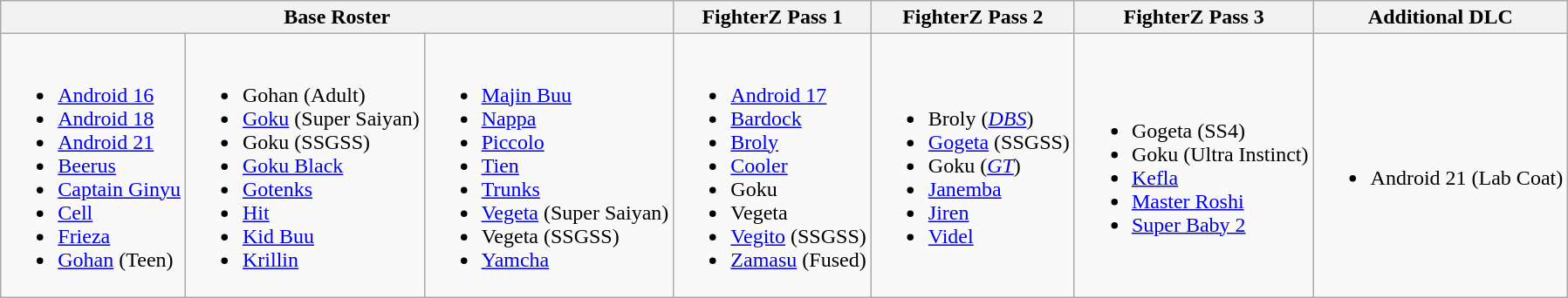<table class="wikitable">
<tr>
<th colspan="3">Base Roster</th>
<th>FighterZ Pass 1</th>
<th>FighterZ Pass 2</th>
<th>FighterZ Pass 3</th>
<th>Additional DLC</th>
</tr>
<tr>
<td><br><ul><li><a href='#'>Android 16</a></li><li><a href='#'>Android 18</a> </li><li><a href='#'>Android 21</a> </li><li><a href='#'>Beerus</a></li><li><a href='#'>Captain Ginyu</a> </li><li><a href='#'>Cell</a></li><li><a href='#'>Frieza</a></li><li><a href='#'>Gohan</a> (Teen)</li></ul></td>
<td><br><ul><li>Gohan (Adult) </li><li><a href='#'>Goku</a> (Super Saiyan)</li><li>Goku (SSGSS) </li><li><a href='#'>Goku Black</a> </li><li><a href='#'>Gotenks</a></li><li><a href='#'>Hit</a></li><li><a href='#'>Kid Buu</a></li><li><a href='#'>Krillin</a></li></ul></td>
<td><br><ul><li><a href='#'>Majin Buu</a></li><li><a href='#'>Nappa</a> </li><li><a href='#'>Piccolo</a></li><li><a href='#'>Tien</a> </li><li><a href='#'>Trunks</a></li><li><a href='#'>Vegeta</a> (Super Saiyan)</li><li>Vegeta (SSGSS) </li><li><a href='#'>Yamcha</a></li></ul></td>
<td><br><ul><li><a href='#'>Android 17</a> </li><li><a href='#'>Bardock</a></li><li><a href='#'>Broly</a></li><li><a href='#'>Cooler</a></li><li>Goku</li><li>Vegeta</li><li><a href='#'>Vegito</a> (SSGSS)</li><li><a href='#'>Zamasu</a> (Fused)</li></ul></td>
<td><br><ul><li>Broly (<em><a href='#'>DBS</a></em>)</li><li><a href='#'>Gogeta</a> (SSGSS)</li><li>Goku (<em><a href='#'>GT</a></em>)</li><li><a href='#'>Janemba</a></li><li><a href='#'>Jiren</a></li><li><a href='#'>Videl</a> </li></ul></td>
<td><br><ul><li>Gogeta (SS4)</li><li>Goku (Ultra Instinct)</li><li><a href='#'>Kefla</a></li><li><a href='#'>Master Roshi</a></li><li><a href='#'>Super Baby 2</a></li></ul></td>
<td><br><ul><li>Android 21 (Lab Coat)</li></ul></td>
</tr>
</table>
